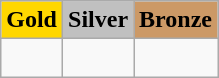<table class="wikitable">
<tr>
<th style="background: gold">Gold</th>
<th style="background: silver">Silver</th>
<th style="background: #cc9966">Bronze</th>
</tr>
<tr>
<td></td>
<td></td>
<td><br></td>
</tr>
</table>
